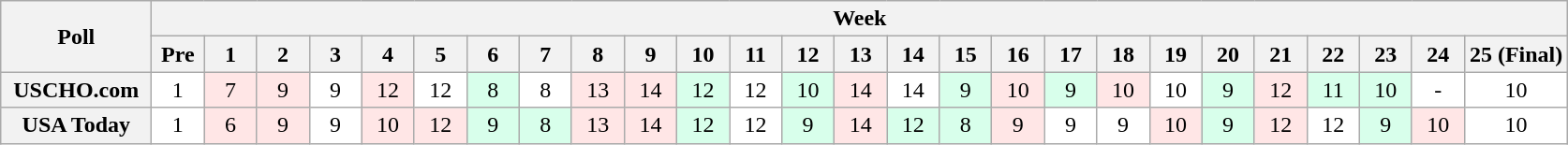<table class="wikitable" style="white-space:nowrap;">
<tr>
<th scope="col" width="100" rowspan="2">Poll</th>
<th colspan="26">Week</th>
</tr>
<tr>
<th scope="col" width="30">Pre</th>
<th scope="col" width="30">1</th>
<th scope="col" width="30">2</th>
<th scope="col" width="30">3</th>
<th scope="col" width="30">4</th>
<th scope="col" width="30">5</th>
<th scope="col" width="30">6</th>
<th scope="col" width="30">7</th>
<th scope="col" width="30">8</th>
<th scope="col" width="30">9</th>
<th scope="col" width="30">10</th>
<th scope="col" width="30">11</th>
<th scope="col" width="30">12</th>
<th scope="col" width="30">13</th>
<th scope="col" width="30">14</th>
<th scope="col" width="30">15</th>
<th scope="col" width="30">16</th>
<th scope="col" width="30">17</th>
<th scope="col" width="30">18</th>
<th scope="col" width="30">19</th>
<th scope="col" width="30">20</th>
<th scope="col" width="30">21</th>
<th scope="col" width="30">22</th>
<th scope="col" width="30">23</th>
<th scope="col" width="30">24</th>
<th scope="col" width="30">25 (Final)</th>
</tr>
<tr style="text-align:center;">
<th>USCHO.com</th>
<td bgcolor=FFFFFF>1</td>
<td bgcolor=FFE6E6>7</td>
<td bgcolor=FFE6E6>9</td>
<td bgcolor=FFFFFF>9</td>
<td bgcolor=FFE6E6>12</td>
<td bgcolor=FFFFFF>12</td>
<td bgcolor=D8FFEB>8</td>
<td bgcolor=FFFFFF>8</td>
<td bgcolor=FFE6E6>13</td>
<td bgcolor=FFE6E6>14</td>
<td bgcolor=D8FFEB>12</td>
<td bgcolor=FFFFFF>12</td>
<td bgcolor=D8FFEB>10</td>
<td bgcolor=FFE6E6>14</td>
<td bgcolor=FFFFFF>14</td>
<td bgcolor=D8FFEB>9</td>
<td bgcolor=FFE6E6>10</td>
<td bgcolor=D8FFEB>9</td>
<td bgcolor=FFE6E6>10</td>
<td bgcolor=FFFFFF>10</td>
<td bgcolor=D8FFEB>9</td>
<td bgcolor=FFE6E6>12</td>
<td bgcolor=D8FFEB>11</td>
<td bgcolor=D8FFEB>10</td>
<td bgcolor=FFFFFF>-</td>
<td bgcolor=FFFFFF>10</td>
</tr>
<tr style="text-align:center;">
<th>USA Today</th>
<td bgcolor=FFFFFF>1</td>
<td bgcolor=FFE6E6>6</td>
<td bgcolor=FFE6E6>9</td>
<td bgcolor=FFFFFF>9</td>
<td bgcolor=FFE6E6>10</td>
<td bgcolor=FFE6E6>12</td>
<td bgcolor=D8FFEB>9</td>
<td bgcolor=D8FFEB>8</td>
<td bgcolor=FFE6E6>13</td>
<td bgcolor=FFE6E6>14</td>
<td bgcolor=D8FFEB>12</td>
<td bgcolor=FFFFFF>12</td>
<td bgcolor=D8FFEB>9</td>
<td bgcolor=FFE6E6>14</td>
<td bgcolor=D8FFEB>12</td>
<td bgcolor=D8FFEB>8</td>
<td bgcolor=FFE6E6>9</td>
<td bgcolor=FFFFFF>9</td>
<td bgcolor=FFFFFF>9</td>
<td bgcolor=FFE6E6>10</td>
<td bgcolor=D8FFEB>9</td>
<td bgcolor=FFE6E6>12</td>
<td bgcolor=FFFFFF>12</td>
<td bgcolor=D8FFEB>9</td>
<td bgcolor=FFE6E6>10</td>
<td bgcolor=FFFFFF>10</td>
</tr>
</table>
